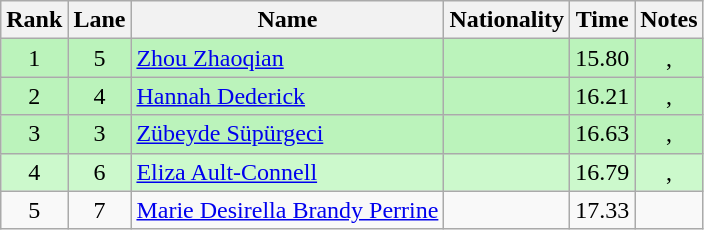<table class="wikitable sortable" style="text-align:center">
<tr>
<th>Rank</th>
<th>Lane</th>
<th>Name</th>
<th>Nationality</th>
<th>Time</th>
<th>Notes</th>
</tr>
<tr bgcolor=bbf3bb>
<td>1</td>
<td>5</td>
<td align="left"><a href='#'>Zhou Zhaoqian</a></td>
<td align="left"></td>
<td>15.80</td>
<td>, </td>
</tr>
<tr bgcolor=bbf3bb>
<td>2</td>
<td>4</td>
<td align="left"><a href='#'>Hannah Dederick</a></td>
<td align="left"></td>
<td>16.21</td>
<td>, </td>
</tr>
<tr bgcolor=bbf3bb>
<td>3</td>
<td>3</td>
<td align="left"><a href='#'>Zübeyde Süpürgeci</a></td>
<td align="left"></td>
<td>16.63</td>
<td>, </td>
</tr>
<tr bgcolor=ccf9cc>
<td>4</td>
<td>6</td>
<td align="left"><a href='#'>Eliza Ault-Connell</a></td>
<td align="left"></td>
<td>16.79</td>
<td>, </td>
</tr>
<tr>
<td>5</td>
<td>7</td>
<td align="left"><a href='#'>Marie Desirella Brandy Perrine</a></td>
<td align="left"></td>
<td>17.33</td>
<td></td>
</tr>
</table>
